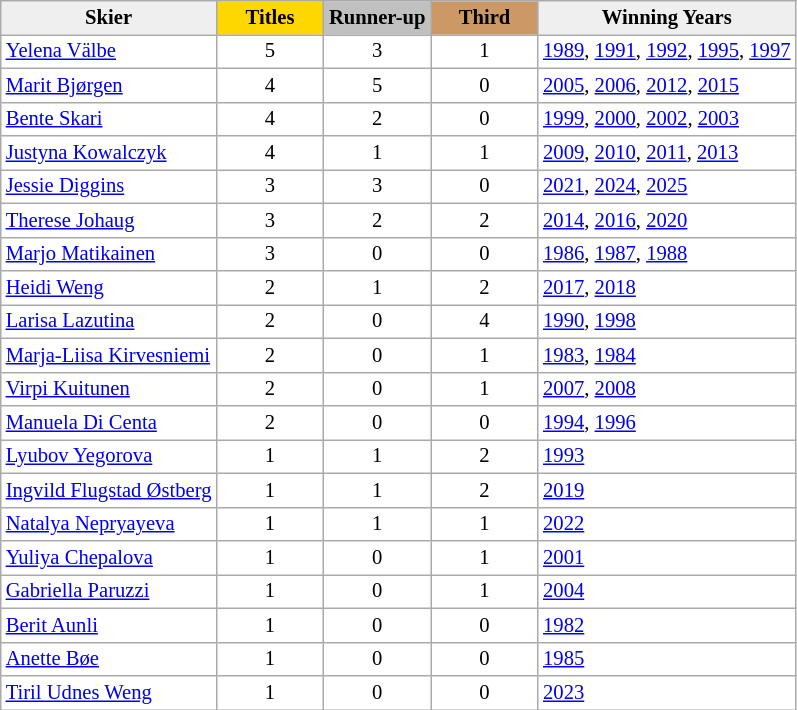<table class="wikitable plainrowheaders" style="background:#fff; font-size:86%; line-height:16px; border:gray solid 1px">
<tr>
<th style="background:#efefef;">Skier</th>
<th style="width:65px; background:gold">Titles</th>
<th style="width:65px; background:silver">Runner-up</th>
<th style="width:65px; background:#c96;">Third</th>
<th style="background:#efefef;">Winning Years</th>
</tr>
<tr>
<td>  <a href='#'>Yelena Välbe</a></td>
<td align=center>5</td>
<td align=center>3</td>
<td align=center>1</td>
<td><a href='#'>1989</a>, <a href='#'>1991</a>, <a href='#'>1992</a>, <a href='#'>1995</a>, <a href='#'>1997</a></td>
</tr>
<tr>
<td> <a href='#'>Marit Bjørgen</a></td>
<td align=center>4</td>
<td align=center>5</td>
<td align=center>0</td>
<td><a href='#'>2005</a>, <a href='#'>2006</a>, <a href='#'>2012</a>, <a href='#'>2015</a></td>
</tr>
<tr>
<td> <a href='#'>Bente Skari</a></td>
<td align=center>4</td>
<td align=center>2</td>
<td align=center>0</td>
<td><a href='#'>1999</a>, <a href='#'>2000</a>, <a href='#'>2002</a>, <a href='#'>2003</a></td>
</tr>
<tr>
<td> <a href='#'>Justyna Kowalczyk</a></td>
<td align=center>4</td>
<td align=center>1</td>
<td align=center>1</td>
<td><a href='#'>2009</a>, <a href='#'>2010</a>, <a href='#'>2011</a>, <a href='#'>2013</a></td>
</tr>
<tr>
<td> <a href='#'>Jessie Diggins</a></td>
<td align=center>3</td>
<td align=center>3</td>
<td align=center>0</td>
<td><a href='#'>2021</a>, <a href='#'>2024</a>, <a href='#'>2025</a></td>
</tr>
<tr>
<td> <a href='#'>Therese Johaug</a></td>
<td align=center>3</td>
<td align=center>2</td>
<td align=center>2</td>
<td><a href='#'>2014</a>, <a href='#'>2016</a>, <a href='#'>2020</a></td>
</tr>
<tr>
<td> <a href='#'>Marjo Matikainen</a></td>
<td align=center>3</td>
<td align=center>0</td>
<td align=center>0</td>
<td><a href='#'>1986</a>, <a href='#'>1987</a>, <a href='#'>1988</a></td>
</tr>
<tr>
<td> <a href='#'>Heidi Weng</a></td>
<td align=center>2</td>
<td align=center>1</td>
<td align=center>2</td>
<td><a href='#'>2017</a>, <a href='#'>2018</a></td>
</tr>
<tr>
<td>  <a href='#'>Larisa Lazutina</a></td>
<td align=center>2</td>
<td align=center>0</td>
<td align=center>4</td>
<td><a href='#'>1990</a>, <a href='#'>1998</a></td>
</tr>
<tr>
<td> <a href='#'>Marja-Liisa Kirvesniemi</a></td>
<td align=center>2</td>
<td align=center>0</td>
<td align=center>1</td>
<td><a href='#'>1983</a>, <a href='#'>1984</a></td>
</tr>
<tr>
<td> <a href='#'>Virpi Kuitunen</a></td>
<td align=center>2</td>
<td align=center>0</td>
<td align=center>1</td>
<td><a href='#'>2007</a>, <a href='#'>2008</a></td>
</tr>
<tr>
<td> <a href='#'>Manuela Di Centa</a></td>
<td align=center>2</td>
<td align=center>0</td>
<td align=center>0</td>
<td><a href='#'>1994</a>, <a href='#'>1996</a></td>
</tr>
<tr>
<td> <a href='#'>Lyubov Yegorova</a></td>
<td align=center>1</td>
<td align=center>1</td>
<td align=center>2</td>
<td><a href='#'>1993</a></td>
</tr>
<tr>
<td> <a href='#'>Ingvild Flugstad Østberg</a></td>
<td align=center>1</td>
<td align=center>1</td>
<td align=center>2</td>
<td><a href='#'>2019</a></td>
</tr>
<tr>
<td> <a href='#'>Natalya Nepryayeva</a></td>
<td align=center>1</td>
<td align=center>1</td>
<td align=center>1</td>
<td><a href='#'>2022</a></td>
</tr>
<tr>
<td> <a href='#'>Yuliya Chepalova</a></td>
<td align=center>1</td>
<td align=center>0</td>
<td align=center>1</td>
<td><a href='#'>2001</a></td>
</tr>
<tr>
<td> <a href='#'>Gabriella Paruzzi</a></td>
<td align=center>1</td>
<td align=center>0</td>
<td align=center>1</td>
<td><a href='#'>2004</a></td>
</tr>
<tr>
<td> <a href='#'>Berit Aunli</a></td>
<td align=center>1</td>
<td align=center>0</td>
<td align=center>0</td>
<td><a href='#'>1982</a></td>
</tr>
<tr>
<td> <a href='#'>Anette Bøe</a></td>
<td align=center>1</td>
<td align=center>0</td>
<td align=center>0</td>
<td><a href='#'>1985</a></td>
</tr>
<tr>
<td> <a href='#'>Tiril Udnes Weng</a></td>
<td align=center>1</td>
<td align=center>0</td>
<td align=center>0</td>
<td><a href='#'>2023</a></td>
</tr>
</table>
